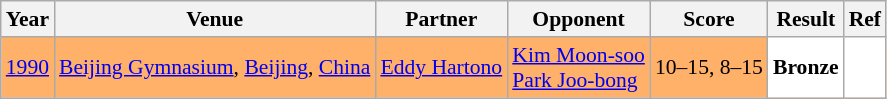<table class="sortable wikitable" style="font-size: 90%;">
<tr>
<th>Year</th>
<th>Venue</th>
<th>Partner</th>
<th>Opponent</th>
<th>Score</th>
<th>Result</th>
<th>Ref</th>
</tr>
<tr style="background:#FFB069">
<td align="center"><a href='#'>1990</a></td>
<td align="left"><a href='#'>Beijing Gymnasium</a>, <a href='#'>Beijing</a>, <a href='#'>China</a></td>
<td align="left"> <a href='#'>Eddy Hartono</a></td>
<td align="left"> <a href='#'>Kim Moon-soo</a> <br>  <a href='#'>Park Joo-bong</a></td>
<td align="left">10–15, 8–15</td>
<td style="text-align:left; background:white"> <strong>Bronze</strong></td>
<td style="text-align:center; background:white"></td>
</tr>
</table>
